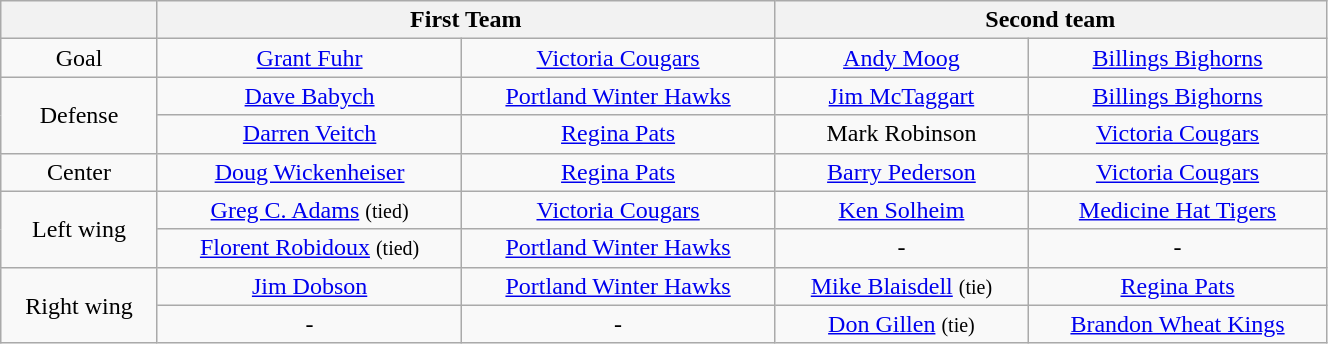<table class="wikitable" style="text-align:center;" width="70%">
<tr>
<th></th>
<th colspan="2">First Team</th>
<th colspan="2">Second team</th>
</tr>
<tr>
<td>Goal</td>
<td><a href='#'>Grant Fuhr</a></td>
<td><a href='#'>Victoria Cougars</a></td>
<td><a href='#'>Andy Moog</a></td>
<td><a href='#'>Billings Bighorns</a></td>
</tr>
<tr>
<td rowspan="2">Defense</td>
<td><a href='#'>Dave Babych</a></td>
<td><a href='#'>Portland Winter Hawks</a></td>
<td><a href='#'>Jim McTaggart</a></td>
<td><a href='#'>Billings Bighorns</a></td>
</tr>
<tr>
<td><a href='#'>Darren Veitch</a></td>
<td><a href='#'>Regina Pats</a></td>
<td>Mark Robinson</td>
<td><a href='#'>Victoria Cougars</a></td>
</tr>
<tr>
<td>Center</td>
<td><a href='#'>Doug Wickenheiser</a></td>
<td><a href='#'>Regina Pats</a></td>
<td><a href='#'>Barry Pederson</a></td>
<td><a href='#'>Victoria Cougars</a></td>
</tr>
<tr>
<td rowspan="2">Left wing</td>
<td><a href='#'>Greg C. Adams</a> <small>(tied)</small></td>
<td><a href='#'>Victoria Cougars</a></td>
<td><a href='#'>Ken Solheim</a></td>
<td><a href='#'>Medicine Hat Tigers</a></td>
</tr>
<tr>
<td><a href='#'>Florent Robidoux</a> <small>(tied)</small></td>
<td><a href='#'>Portland Winter Hawks</a></td>
<td>-</td>
<td>-</td>
</tr>
<tr>
<td rowspan="2">Right wing</td>
<td><a href='#'>Jim Dobson</a></td>
<td><a href='#'>Portland Winter Hawks</a></td>
<td><a href='#'>Mike Blaisdell</a> <small>(tie)</small></td>
<td><a href='#'>Regina Pats</a></td>
</tr>
<tr>
<td>-</td>
<td>-</td>
<td><a href='#'>Don Gillen</a> <small>(tie)</small></td>
<td><a href='#'>Brandon Wheat Kings</a></td>
</tr>
</table>
